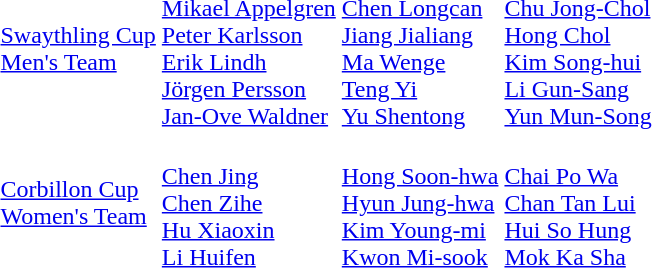<table>
<tr>
<td><a href='#'>Swaythling Cup<br>Men's Team</a></td>
<td><br><a href='#'>Mikael Appelgren</a><br><a href='#'>Peter Karlsson</a><br><a href='#'>Erik Lindh</a><br><a href='#'>Jörgen Persson</a><br><a href='#'>Jan-Ove Waldner</a></td>
<td><br><a href='#'>Chen Longcan</a><br><a href='#'>Jiang Jialiang</a><br><a href='#'>Ma Wenge</a><br><a href='#'>Teng Yi</a><br><a href='#'>Yu Shentong</a></td>
<td><br><a href='#'>Chu Jong-Chol</a><br><a href='#'>Hong Chol</a><br><a href='#'>Kim Song-hui</a><br><a href='#'>Li Gun-Sang</a><br><a href='#'>Yun Mun-Song</a></td>
</tr>
<tr>
<td><a href='#'>Corbillon Cup<br>Women's Team</a></td>
<td><br><a href='#'>Chen Jing</a><br><a href='#'>Chen Zihe</a><br><a href='#'>Hu Xiaoxin</a><br><a href='#'>Li Huifen</a></td>
<td><br><a href='#'>Hong Soon-hwa</a><br><a href='#'>Hyun Jung-hwa</a><br><a href='#'>Kim Young-mi</a><br><a href='#'>Kwon Mi-sook</a></td>
<td><br><a href='#'>Chai Po Wa</a><br><a href='#'>Chan Tan Lui</a><br><a href='#'>Hui So Hung</a><br><a href='#'>Mok Ka Sha</a></td>
</tr>
</table>
